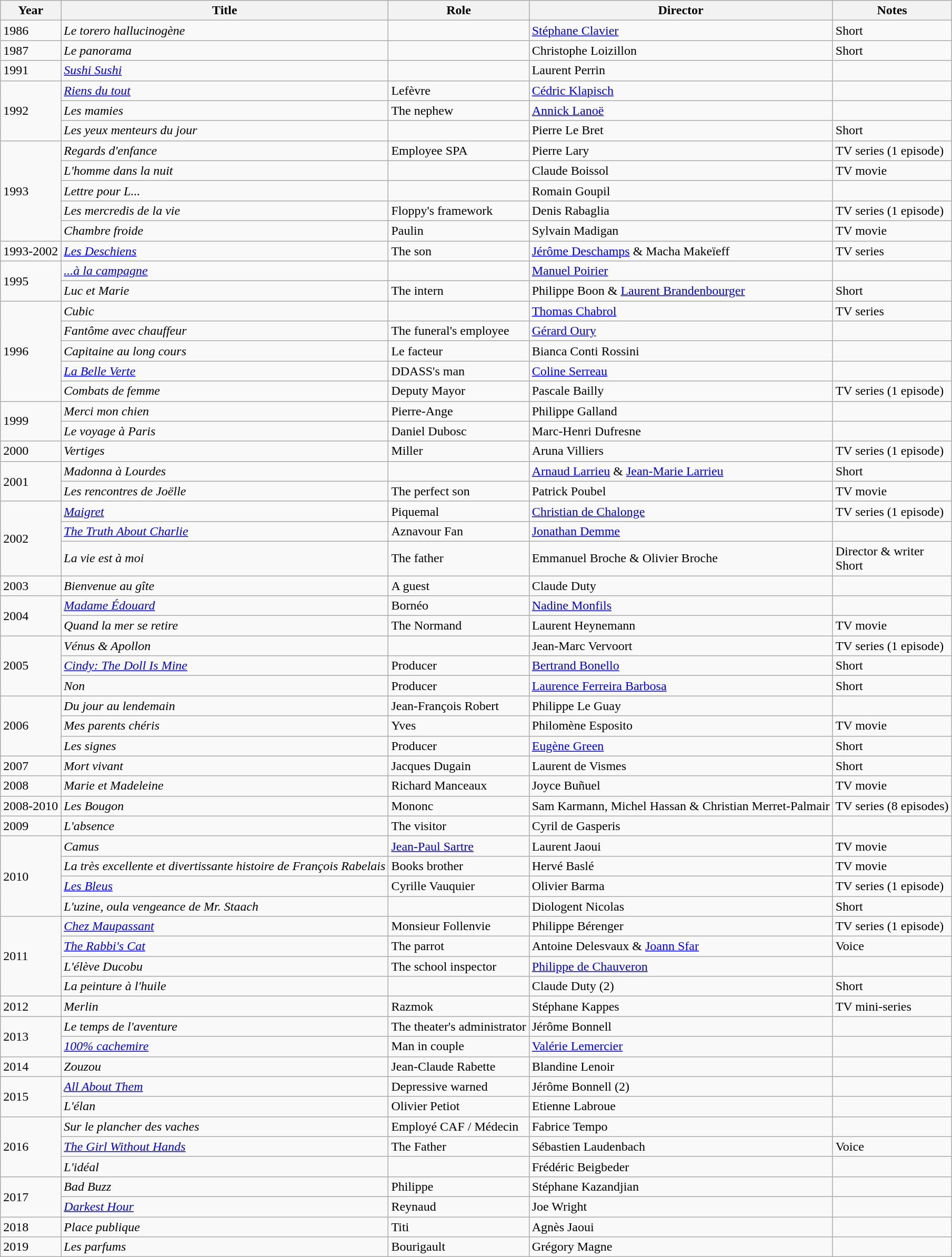<table class="wikitable sortable">
<tr>
<th>Year</th>
<th>Title</th>
<th>Role</th>
<th>Director</th>
<th class="unsortable">Notes</th>
</tr>
<tr>
<td rowspan=1>1986</td>
<td><em>Le torero hallucinogène</em></td>
<td></td>
<td><a href='#'>Stéphane Clavier</a></td>
<td>Short</td>
</tr>
<tr>
<td rowspan=1>1987</td>
<td><em>Le panorama</em></td>
<td></td>
<td>Christophe Loizillon</td>
<td>Short</td>
</tr>
<tr>
<td rowspan=1>1991</td>
<td><em><a href='#'>Sushi Sushi</a></em></td>
<td></td>
<td>Laurent Perrin</td>
<td></td>
</tr>
<tr>
<td rowspan=3>1992</td>
<td><em><a href='#'>Riens du tout</a></em></td>
<td>Lefèvre</td>
<td><a href='#'>Cédric Klapisch</a></td>
<td></td>
</tr>
<tr>
<td><em>Les mamies</em></td>
<td>The nephew</td>
<td><a href='#'>Annick Lanoë</a></td>
<td></td>
</tr>
<tr>
<td><em>Les yeux menteurs du jour</em></td>
<td></td>
<td>Pierre Le Bret</td>
<td>Short</td>
</tr>
<tr>
<td rowspan=5>1993</td>
<td><em>Regards d'enfance</em></td>
<td>Employee SPA</td>
<td>Pierre Lary</td>
<td>TV series (1 episode)</td>
</tr>
<tr>
<td><em>L'homme dans la nuit</em></td>
<td></td>
<td>Claude Boissol</td>
<td>TV movie</td>
</tr>
<tr>
<td><em>Lettre pour L...</em></td>
<td></td>
<td>Romain Goupil</td>
<td></td>
</tr>
<tr>
<td><em>Les mercredis de la vie</em></td>
<td>Floppy's framework</td>
<td>Denis Rabaglia</td>
<td>TV series (1 episode)</td>
</tr>
<tr>
<td><em>Chambre froide</em></td>
<td>Paulin</td>
<td>Sylvain Madigan</td>
<td>TV movie</td>
</tr>
<tr>
<td rowspan=1>1993-2002</td>
<td><em><a href='#'>Les Deschiens</a></em></td>
<td>The son</td>
<td><a href='#'>Jérôme Deschamps</a> & Macha Makeïeff</td>
<td>TV series</td>
</tr>
<tr>
<td rowspan=2>1995</td>
<td><em><a href='#'>...à la campagne</a></em></td>
<td></td>
<td><a href='#'>Manuel Poirier</a></td>
<td></td>
</tr>
<tr>
<td><em>Luc et Marie</em></td>
<td>The intern</td>
<td>Philippe Boon & <a href='#'>Laurent Brandenbourger</a></td>
<td>Short</td>
</tr>
<tr>
<td rowspan=5>1996</td>
<td><em>Cubic</em></td>
<td></td>
<td><a href='#'>Thomas Chabrol</a></td>
<td>TV series</td>
</tr>
<tr>
<td><em>Fantôme avec chauffeur</em></td>
<td>The funeral's employee</td>
<td><a href='#'>Gérard Oury</a></td>
<td></td>
</tr>
<tr>
<td><em>Capitaine au long cours</em></td>
<td>Le facteur</td>
<td>Bianca Conti Rossini</td>
<td></td>
</tr>
<tr>
<td><em><a href='#'>La Belle Verte</a></em></td>
<td>DDASS's man</td>
<td><a href='#'>Coline Serreau</a></td>
<td></td>
</tr>
<tr>
<td><em>Combats de femme</em></td>
<td>Deputy Mayor</td>
<td>Pascale Bailly</td>
<td>TV series (1 episode)</td>
</tr>
<tr>
<td rowspan=2>1999</td>
<td><em>Merci mon chien</em></td>
<td>Pierre-Ange</td>
<td>Philippe Galland</td>
<td></td>
</tr>
<tr>
<td><em>Le voyage à Paris</em></td>
<td>Daniel Dubosc</td>
<td>Marc-Henri Dufresne</td>
<td></td>
</tr>
<tr>
<td rowspan=1>2000</td>
<td><em>Vertiges</em></td>
<td>Miller</td>
<td>Aruna Villiers</td>
<td>TV series (1 episode)</td>
</tr>
<tr>
<td rowspan=2>2001</td>
<td><em>Madonna à Lourdes</em></td>
<td></td>
<td><a href='#'>Arnaud Larrieu</a> & <a href='#'>Jean-Marie Larrieu</a></td>
<td>Short</td>
</tr>
<tr>
<td><em>Les rencontres de Joëlle</em></td>
<td>The perfect son</td>
<td>Patrick Poubel</td>
<td>TV movie</td>
</tr>
<tr>
<td rowspan=3>2002</td>
<td><em><a href='#'>Maigret</a></em></td>
<td>Piquemal</td>
<td><a href='#'>Christian de Chalonge</a></td>
<td>TV series (1 episode)</td>
</tr>
<tr>
<td><em><a href='#'>The Truth About Charlie</a></em></td>
<td>Aznavour Fan</td>
<td><a href='#'>Jonathan Demme</a></td>
<td></td>
</tr>
<tr>
<td><em>La vie est à moi</em></td>
<td>The father</td>
<td>Emmanuel Broche & Olivier Broche</td>
<td>Director & writer<br>Short</td>
</tr>
<tr>
<td rowspan=1>2003</td>
<td><em>Bienvenue au gîte</em></td>
<td>A guest</td>
<td>Claude Duty</td>
<td></td>
</tr>
<tr>
<td rowspan=2>2004</td>
<td><em><a href='#'>Madame Édouard</a></em></td>
<td>Bornéo</td>
<td><a href='#'>Nadine Monfils</a></td>
<td></td>
</tr>
<tr>
<td><em>Quand la mer se retire</em></td>
<td>The Normand</td>
<td>Laurent Heynemann</td>
<td>TV movie</td>
</tr>
<tr>
<td rowspan=3>2005</td>
<td><em>Vénus & Apollon</em></td>
<td></td>
<td>Jean-Marc Vervoort</td>
<td>TV series (1 episode)</td>
</tr>
<tr>
<td><em><a href='#'>Cindy: The Doll Is Mine</a></em></td>
<td>Producer</td>
<td><a href='#'>Bertrand Bonello</a></td>
<td>Short</td>
</tr>
<tr>
<td><em>Non</em></td>
<td>Producer</td>
<td><a href='#'>Laurence Ferreira Barbosa</a></td>
<td>Short</td>
</tr>
<tr>
<td rowspan=3>2006</td>
<td><em>Du jour au lendemain</em></td>
<td>Jean-François Robert</td>
<td>Philippe Le Guay</td>
<td></td>
</tr>
<tr>
<td><em>Mes parents chéris</em></td>
<td>Yves</td>
<td>Philomène Esposito</td>
<td>TV movie</td>
</tr>
<tr>
<td><em>Les signes</em></td>
<td>Producer</td>
<td><a href='#'>Eugène Green</a></td>
<td>Short</td>
</tr>
<tr>
<td rowspan=1>2007</td>
<td><em>Mort vivant</em></td>
<td>Jacques Dugain</td>
<td>Laurent de Vismes</td>
<td>Short</td>
</tr>
<tr>
<td rowspan=1>2008</td>
<td><em>Marie et Madeleine</em></td>
<td>Richard Manceaux</td>
<td>Joyce Buñuel</td>
<td>TV movie</td>
</tr>
<tr>
<td rowspan=1>2008-2010</td>
<td><em>Les Bougon</em></td>
<td>Mononc</td>
<td>Sam Karmann, Michel Hassan & Christian Merret-Palmair</td>
<td>TV series (8 episodes)</td>
</tr>
<tr>
<td rowspan=1>2009</td>
<td><em>L'absence</em></td>
<td>The visitor</td>
<td>Cyril de Gasperis</td>
<td></td>
</tr>
<tr>
<td rowspan=4>2010</td>
<td><em>Camus</em></td>
<td><a href='#'>Jean-Paul Sartre</a></td>
<td>Laurent Jaoui</td>
<td>TV movie</td>
</tr>
<tr>
<td><em>La très excellente et divertissante histoire de François Rabelais</em></td>
<td>Books brother</td>
<td>Hervé Baslé</td>
<td>TV movie</td>
</tr>
<tr>
<td><em><a href='#'>Les Bleus</a></em></td>
<td>Cyrille Vauquier</td>
<td>Olivier Barma</td>
<td>TV series (1 episode)</td>
</tr>
<tr>
<td><em>L'uzine, oula vengeance de Mr. Staach</em></td>
<td></td>
<td>Diologent Nicolas</td>
<td>Short</td>
</tr>
<tr>
<td rowspan=4>2011</td>
<td><em><a href='#'>Chez Maupassant</a></em></td>
<td>Monsieur Follenvie</td>
<td>Philippe Bérenger</td>
<td>TV series (1 episode)</td>
</tr>
<tr>
<td><em><a href='#'>The Rabbi's Cat</a></em></td>
<td>The parrot</td>
<td>Antoine Delesvaux & <a href='#'>Joann Sfar</a></td>
<td>Voice</td>
</tr>
<tr>
<td><em>L'élève Ducobu</em></td>
<td>The school inspector</td>
<td><a href='#'>Philippe de Chauveron</a></td>
<td></td>
</tr>
<tr>
<td><em>La peinture à l'huile</em></td>
<td></td>
<td>Claude Duty (2)</td>
<td>Short</td>
</tr>
<tr>
<td rowspan=1>2012</td>
<td><em>Merlin</em></td>
<td>Razmok</td>
<td>Stéphane Kappes</td>
<td>TV mini-series</td>
</tr>
<tr>
<td rowspan=2>2013</td>
<td><em>Le temps de l'aventure</em></td>
<td>The theater's administrator</td>
<td>Jérôme Bonnell</td>
<td></td>
</tr>
<tr>
<td><em><a href='#'>100% cachemire</a></em></td>
<td>Man in couple</td>
<td><a href='#'>Valérie Lemercier</a></td>
<td></td>
</tr>
<tr>
<td rowspan=1>2014</td>
<td><em>Zouzou</em></td>
<td>Jean-Claude Rabette</td>
<td>Blandine Lenoir</td>
<td></td>
</tr>
<tr>
<td rowspan=2>2015</td>
<td><em><a href='#'>All About Them</a></em></td>
<td>Depressive warned</td>
<td>Jérôme Bonnell (2)</td>
<td></td>
</tr>
<tr>
<td><em>L'élan</em></td>
<td>Olivier Petiot</td>
<td>Etienne Labroue</td>
<td></td>
</tr>
<tr>
<td rowspan=3>2016</td>
<td><em>Sur le plancher des vaches</em></td>
<td>Employé CAF / Médecin</td>
<td>Fabrice Tempo</td>
<td></td>
</tr>
<tr>
<td><em><a href='#'>The Girl Without Hands</a></em></td>
<td>The Father</td>
<td>Sébastien Laudenbach</td>
<td>Voice</td>
</tr>
<tr>
<td><em>L'idéal</em></td>
<td></td>
<td>Frédéric Beigbeder</td>
<td></td>
</tr>
<tr>
<td rowspan=2>2017</td>
<td><em>Bad Buzz</em></td>
<td>Philippe</td>
<td>Stéphane Kazandjian</td>
<td></td>
</tr>
<tr>
<td><em><a href='#'>Darkest Hour</a></em></td>
<td>Reynaud</td>
<td>Joe Wright</td>
<td></td>
</tr>
<tr>
<td rowspan=1>2018</td>
<td><em>Place publique</em></td>
<td>Titi</td>
<td>Agnès Jaoui</td>
<td></td>
</tr>
<tr>
<td rowspan=1>2019</td>
<td><em>Les parfums</em></td>
<td>Bourigault</td>
<td>Grégory Magne</td>
<td></td>
</tr>
</table>
